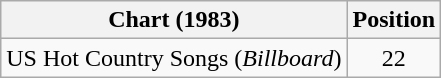<table class="wikitable">
<tr>
<th>Chart (1983)</th>
<th>Position</th>
</tr>
<tr>
<td>US Hot Country Songs (<em>Billboard</em>)</td>
<td align="center">22</td>
</tr>
</table>
